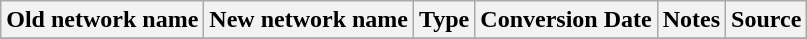<table class="wikitable">
<tr>
<th>Old network name</th>
<th>New network name</th>
<th>Type</th>
<th>Conversion Date</th>
<th>Notes</th>
<th>Source</th>
</tr>
<tr>
</tr>
</table>
